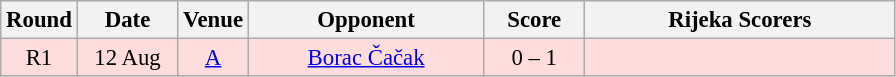<table class="wikitable sortable" style="text-align: center; font-size:95%;">
<tr>
<th width="30">Round</th>
<th width="60">Date</th>
<th width="20">Venue</th>
<th width="150">Opponent</th>
<th width="60">Score</th>
<th width="200">Rijeka Scorers</th>
</tr>
<tr bgcolor="#ffdddd">
<td>R1</td>
<td>12 Aug</td>
<td><a href='#'>A</a></td>
<td><a href='#'>Borac Čačak</a></td>
<td>0 – 1</td>
<td></td>
</tr>
</table>
